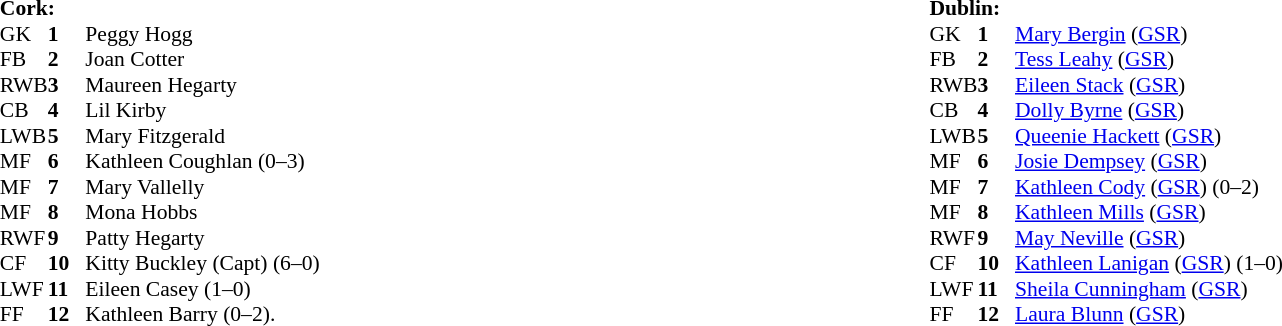<table width="100%">
<tr>
<td valign="top" width="50%"><br><table style="font-size: 90%" cellspacing="0" cellpadding="0" align=center>
<tr>
<td colspan="4"><strong>Cork:</strong></td>
</tr>
<tr>
<th width="25"></th>
<th width="25"></th>
</tr>
<tr>
<td>GK</td>
<td><strong>1</strong></td>
<td>Peggy Hogg</td>
</tr>
<tr>
<td>FB</td>
<td><strong>2</strong></td>
<td>Joan Cotter</td>
</tr>
<tr>
<td>RWB</td>
<td><strong>3</strong></td>
<td>Maureen Hegarty</td>
</tr>
<tr>
<td>CB</td>
<td><strong>4</strong></td>
<td>Lil Kirby</td>
</tr>
<tr>
<td>LWB</td>
<td><strong>5</strong></td>
<td>Mary Fitzgerald</td>
</tr>
<tr>
<td>MF</td>
<td><strong>6</strong></td>
<td>Kathleen Coughlan (0–3)</td>
</tr>
<tr>
<td>MF</td>
<td><strong>7</strong></td>
<td>Mary Vallelly</td>
</tr>
<tr>
<td>MF</td>
<td><strong>8</strong></td>
<td>Mona Hobbs</td>
</tr>
<tr>
<td>RWF</td>
<td><strong>9</strong></td>
<td>Patty Hegarty</td>
</tr>
<tr>
<td>CF</td>
<td><strong>10</strong></td>
<td>Kitty Buckley (Capt) (6–0)</td>
</tr>
<tr>
<td>LWF</td>
<td><strong>11</strong></td>
<td>Eileen Casey (1–0)</td>
</tr>
<tr>
<td>FF</td>
<td><strong>12</strong></td>
<td>Kathleen Barry (0–2).</td>
</tr>
<tr>
</tr>
</table>
</td>
<td valign="top" width="50%"><br><table style="font-size: 90%" cellspacing="0" cellpadding="0" align=center>
<tr>
<td colspan="4"><strong>Dublin:</strong></td>
</tr>
<tr>
<th width="25"></th>
<th width="25"></th>
</tr>
<tr>
<td>GK</td>
<td><strong>1</strong></td>
<td><a href='#'>Mary Bergin</a> (<a href='#'>GSR</a>)</td>
</tr>
<tr>
<td>FB</td>
<td><strong>2</strong></td>
<td><a href='#'>Tess Leahy</a> (<a href='#'>GSR</a>)</td>
</tr>
<tr>
<td>RWB</td>
<td><strong>3</strong></td>
<td><a href='#'>Eileen Stack</a> (<a href='#'>GSR</a>)</td>
</tr>
<tr>
<td>CB</td>
<td><strong>4</strong></td>
<td><a href='#'>Dolly Byrne</a> (<a href='#'>GSR</a>)</td>
</tr>
<tr>
<td>LWB</td>
<td><strong>5</strong></td>
<td><a href='#'>Queenie Hackett</a> (<a href='#'>GSR</a>)</td>
</tr>
<tr>
<td>MF</td>
<td><strong>6</strong></td>
<td><a href='#'>Josie Dempsey</a> (<a href='#'>GSR</a>)</td>
</tr>
<tr>
<td>MF</td>
<td><strong>7</strong></td>
<td><a href='#'>Kathleen Cody</a> (<a href='#'>GSR</a>) (0–2)</td>
</tr>
<tr>
<td>MF</td>
<td><strong>8</strong></td>
<td><a href='#'>Kathleen Mills</a> (<a href='#'>GSR</a>)</td>
</tr>
<tr>
<td>RWF</td>
<td><strong>9</strong></td>
<td><a href='#'>May Neville</a> (<a href='#'>GSR</a>)</td>
</tr>
<tr>
<td>CF</td>
<td><strong>10</strong></td>
<td><a href='#'>Kathleen Lanigan</a> (<a href='#'>GSR</a>) (1–0)</td>
</tr>
<tr>
<td>LWF</td>
<td><strong>11</strong></td>
<td><a href='#'>Sheila Cunningham</a> (<a href='#'>GSR</a>)</td>
</tr>
<tr>
<td>FF</td>
<td><strong>12</strong></td>
<td><a href='#'>Laura Blunn</a> (<a href='#'>GSR</a>)</td>
</tr>
<tr>
</tr>
</table>
</td>
</tr>
</table>
